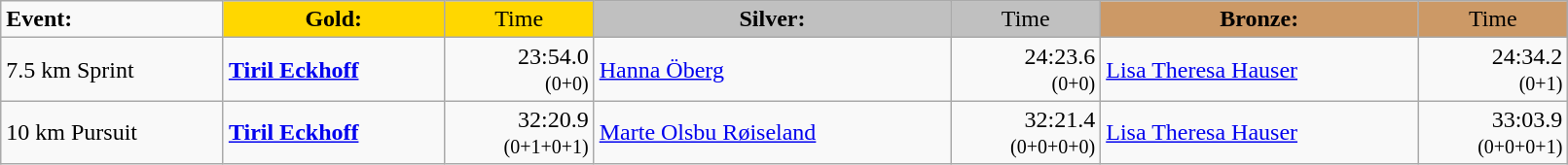<table class="wikitable" width=85%>
<tr>
<td><strong>Event:</strong></td>
<td style="text-align:center;background-color:gold;"><strong>Gold:</strong></td>
<td style="text-align:center;background-color:gold;">Time</td>
<td style="text-align:center;background-color:silver;"><strong>Silver:</strong></td>
<td style="text-align:center;background-color:silver;">Time</td>
<td style="text-align:center;background-color:#CC9966;"><strong>Bronze:</strong></td>
<td style="text-align:center;background-color:#CC9966;">Time</td>
</tr>
<tr>
<td>7.5 km Sprint<br></td>
<td><strong><a href='#'>Tiril Eckhoff</a></strong><br><small></small></td>
<td align="right">23:54.0<br><small>(0+0)</small></td>
<td><a href='#'>Hanna Öberg</a><br><small></small></td>
<td align="right">24:23.6<br><small>(0+0)</small></td>
<td><a href='#'>Lisa Theresa Hauser</a><br><small></small></td>
<td align="right">24:34.2<br><small>(0+1)</small></td>
</tr>
<tr>
<td>10 km Pursuit<br></td>
<td><strong><a href='#'>Tiril Eckhoff</a></strong><br><small></small></td>
<td align="right">32:20.9<br><small>(0+1+0+1)</small></td>
<td><a href='#'>Marte Olsbu Røiseland</a><br><small></small></td>
<td align="right">32:21.4<br><small>(0+0+0+0)</small></td>
<td><a href='#'>Lisa Theresa Hauser</a><br><small></small></td>
<td align="right">33:03.9<br><small>(0+0+0+1)</small></td>
</tr>
</table>
